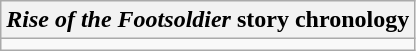<table class="wikitable mw-collapsible floatright">
<tr>
<th scope="colgroup" colspan="6" style=><em>Rise of the Footsoldier</em> story chronology</th>
</tr>
<tr>
<td scope="rowgroup" colspan="6"></td>
</tr>
</table>
